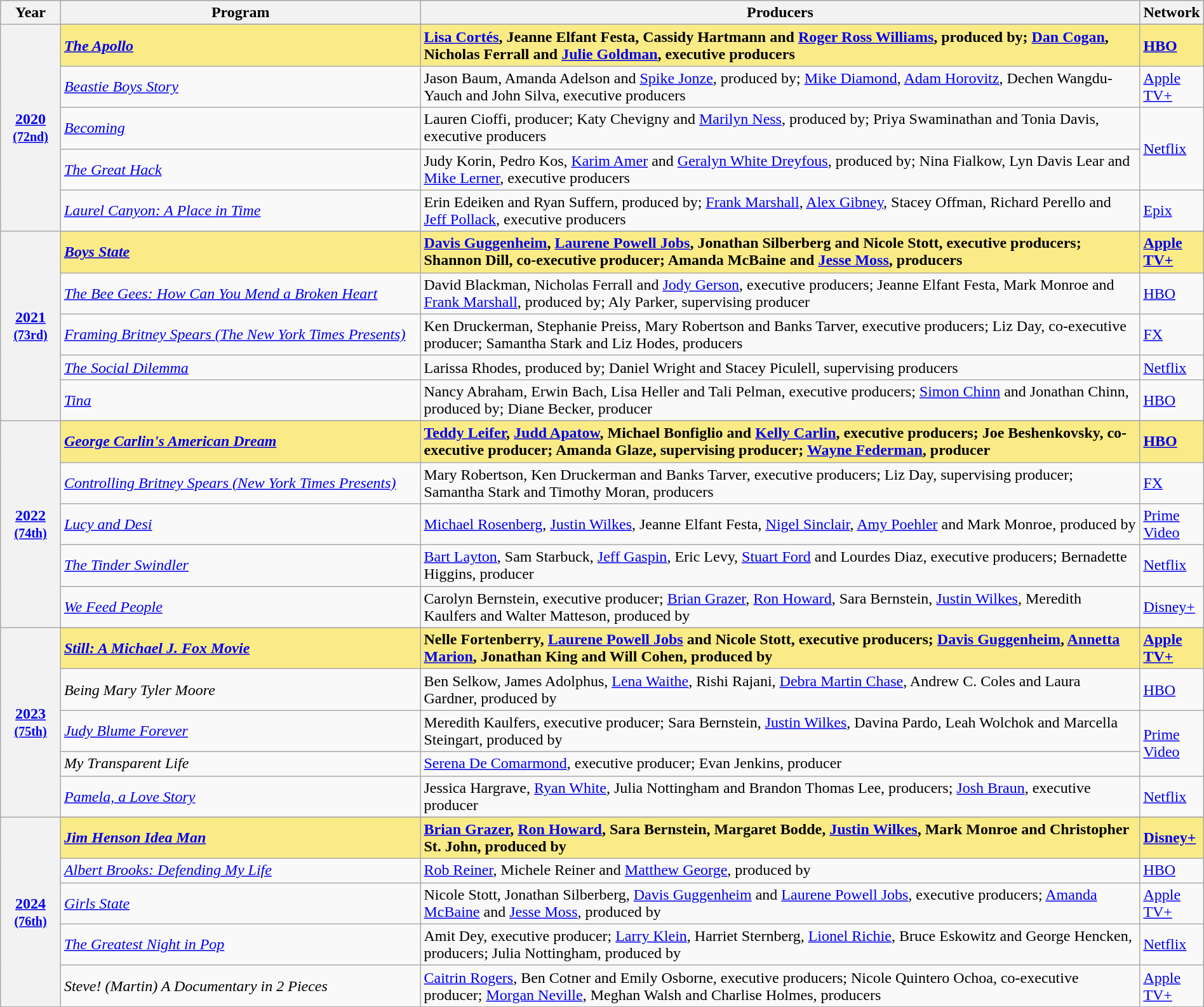<table class="wikitable" style="width:100%">
<tr bgcolor="#bebebe">
<th width="5%">Year</th>
<th width="30%">Program</th>
<th width="60%">Producers</th>
<th width="5%">Network</th>
</tr>
<tr>
<th rowspan="6" style="text-align:center"><a href='#'>2020</a><br><small><a href='#'>(72nd)</a></small><br></th>
</tr>
<tr style="background:#FAEB86">
<td><strong><em><a href='#'>The Apollo</a></em></strong></td>
<td><strong><a href='#'>Lisa Cortés</a>, Jeanne Elfant Festa, Cassidy Hartmann and <a href='#'>Roger Ross Williams</a>, produced by; <a href='#'>Dan Cogan</a>, Nicholas Ferrall and <a href='#'>Julie Goldman</a>, executive producers</strong></td>
<td><strong><a href='#'>HBO</a></strong></td>
</tr>
<tr>
<td><em><a href='#'>Beastie Boys Story</a></em></td>
<td>Jason Baum, Amanda Adelson and <a href='#'>Spike Jonze</a>, produced by; <a href='#'>Mike Diamond</a>, <a href='#'>Adam Horovitz</a>, Dechen Wangdu-Yauch and John Silva, executive producers</td>
<td><a href='#'>Apple TV+</a></td>
</tr>
<tr>
<td><em><a href='#'>Becoming</a></em></td>
<td>Lauren Cioffi, producer; Katy Chevigny and <a href='#'>Marilyn Ness</a>, produced by; Priya Swaminathan and Tonia Davis, executive producers</td>
<td rowspan="2"><a href='#'>Netflix</a></td>
</tr>
<tr>
<td><em><a href='#'>The Great Hack</a></em></td>
<td>Judy Korin, Pedro Kos, <a href='#'>Karim Amer</a> and <a href='#'>Geralyn White Dreyfous</a>, produced by; Nina Fialkow, Lyn Davis Lear and <a href='#'>Mike Lerner</a>, executive producers</td>
</tr>
<tr>
<td><em><a href='#'>Laurel Canyon: A Place in Time</a></em></td>
<td>Erin Edeiken and Ryan Suffern, produced by; <a href='#'>Frank Marshall</a>, <a href='#'>Alex Gibney</a>, Stacey Offman, Richard Perello and <a href='#'>Jeff Pollack</a>, executive producers</td>
<td><a href='#'>Epix</a></td>
</tr>
<tr>
<th rowspan="6" style="text-align:center"><a href='#'>2021</a><br><small><a href='#'>(73rd)</a></small><br></th>
</tr>
<tr style="background:#FAEB86">
<td><strong><em><a href='#'>Boys State</a></em></strong></td>
<td><strong><a href='#'>Davis Guggenheim</a>, <a href='#'>Laurene Powell Jobs</a>, Jonathan Silberberg and Nicole Stott, executive producers; Shannon Dill, co-executive producer; Amanda McBaine and <a href='#'>Jesse Moss</a>, producers</strong></td>
<td><strong><a href='#'>Apple TV+</a></strong></td>
</tr>
<tr>
<td><em><a href='#'>The Bee Gees: How Can You Mend a Broken Heart</a></em></td>
<td>David Blackman, Nicholas Ferrall and <a href='#'>Jody Gerson</a>, executive producers; Jeanne Elfant Festa, Mark Monroe and <a href='#'>Frank Marshall</a>, produced by; Aly Parker, supervising producer</td>
<td><a href='#'>HBO</a></td>
</tr>
<tr>
<td><em><a href='#'>Framing Britney Spears (The New York Times Presents)</a></em></td>
<td>Ken Druckerman, Stephanie Preiss, Mary Robertson and Banks Tarver, executive producers; Liz Day, co-executive producer; Samantha Stark and Liz Hodes, producers</td>
<td><a href='#'>FX</a></td>
</tr>
<tr>
<td><em><a href='#'>The Social Dilemma</a></em></td>
<td>Larissa Rhodes, produced by; Daniel Wright and Stacey Piculell, supervising producers</td>
<td><a href='#'>Netflix</a></td>
</tr>
<tr>
<td><em><a href='#'>Tina</a></em></td>
<td>Nancy Abraham, Erwin Bach, Lisa Heller and Tali Pelman, executive producers; <a href='#'>Simon Chinn</a> and Jonathan Chinn, produced by; Diane Becker, producer</td>
<td><a href='#'>HBO</a></td>
</tr>
<tr>
<th rowspan="6" style="text-align:center"><a href='#'>2022</a><br><small><a href='#'>(74th)</a></small><br></th>
</tr>
<tr style="background:#FAEB86">
<td><strong><em><a href='#'>George Carlin's American Dream</a></em></strong></td>
<td><strong><a href='#'>Teddy Leifer</a>, <a href='#'>Judd Apatow</a>, Michael Bonfiglio and <a href='#'>Kelly Carlin</a>, executive producers; Joe Beshenkovsky, co-executive producer; Amanda Glaze, supervising producer; <a href='#'>Wayne Federman</a>, producer</strong></td>
<td><strong><a href='#'>HBO</a></strong></td>
</tr>
<tr>
<td><em><a href='#'>Controlling Britney Spears (New York Times Presents)</a></em></td>
<td>Mary Robertson, Ken Druckerman and Banks Tarver, executive producers; Liz Day, supervising producer; Samantha Stark and Timothy Moran, producers</td>
<td><a href='#'>FX</a></td>
</tr>
<tr>
<td><em><a href='#'>Lucy and Desi</a></em></td>
<td><a href='#'>Michael Rosenberg</a>, <a href='#'>Justin Wilkes</a>, Jeanne Elfant Festa, <a href='#'>Nigel Sinclair</a>, <a href='#'>Amy Poehler</a> and Mark Monroe, produced by</td>
<td><a href='#'>Prime Video</a></td>
</tr>
<tr>
<td><em><a href='#'>The Tinder Swindler</a></em></td>
<td><a href='#'>Bart Layton</a>, Sam Starbuck, <a href='#'>Jeff Gaspin</a>, Eric Levy, <a href='#'>Stuart Ford</a> and Lourdes Diaz, executive producers; Bernadette Higgins, producer</td>
<td><a href='#'>Netflix</a></td>
</tr>
<tr>
<td><em><a href='#'>We Feed People</a></em></td>
<td>Carolyn Bernstein, executive producer; <a href='#'>Brian Grazer</a>, <a href='#'>Ron Howard</a>, Sara Bernstein, <a href='#'>Justin Wilkes</a>, Meredith Kaulfers and Walter Matteson, produced by</td>
<td><a href='#'>Disney+</a></td>
</tr>
<tr>
<th rowspan="6" style="text-align:center"><a href='#'>2023</a><br><small><a href='#'>(75th)</a></small><br></th>
</tr>
<tr style="background:#FAEB86">
<td><strong><em><a href='#'>Still: A Michael J. Fox Movie</a></em></strong></td>
<td><strong>Nelle Fortenberry, <a href='#'>Laurene Powell Jobs</a> and Nicole Stott, executive producers; <a href='#'>Davis Guggenheim</a>, <a href='#'>Annetta Marion</a>, Jonathan King and Will Cohen, produced by</strong></td>
<td><strong><a href='#'>Apple TV+</a></strong></td>
</tr>
<tr>
<td><em>Being Mary Tyler Moore</em></td>
<td>Ben Selkow, James Adolphus, <a href='#'>Lena Waithe</a>, Rishi Rajani, <a href='#'>Debra Martin Chase</a>, Andrew C. Coles and Laura Gardner, produced by</td>
<td><a href='#'>HBO</a></td>
</tr>
<tr>
<td><em><a href='#'>Judy Blume Forever</a></em></td>
<td>Meredith Kaulfers, executive producer; Sara Bernstein, <a href='#'>Justin Wilkes</a>, Davina Pardo, Leah Wolchok and Marcella Steingart, produced by</td>
<td rowspan="2"><a href='#'>Prime Video</a></td>
</tr>
<tr>
<td><em>My Transparent Life</em></td>
<td><a href='#'>Serena De Comarmond</a>, executive producer; Evan Jenkins, producer</td>
</tr>
<tr>
<td><em><a href='#'>Pamela, a Love Story</a></em></td>
<td>Jessica Hargrave, <a href='#'>Ryan White</a>, Julia Nottingham and Brandon Thomas Lee, producers; <a href='#'>Josh Braun</a>, executive producer</td>
<td><a href='#'>Netflix</a></td>
</tr>
<tr>
<th rowspan="6" style="text-align:center"><a href='#'>2024</a><br><small><a href='#'>(76th)</a></small><br></th>
</tr>
<tr style="background:#FAEB86">
<td><strong><em><a href='#'>Jim Henson Idea Man</a></em></strong></td>
<td><strong><a href='#'>Brian Grazer</a>, <a href='#'>Ron Howard</a>, Sara Bernstein, Margaret Bodde, <a href='#'>Justin Wilkes</a>, Mark Monroe and Christopher St. John, produced by</strong></td>
<td><strong><a href='#'>Disney+</a></strong></td>
</tr>
<tr>
<td><em><a href='#'>Albert Brooks: Defending My Life</a></em></td>
<td><a href='#'>Rob Reiner</a>, Michele Reiner and <a href='#'>Matthew George</a>, produced by</td>
<td><a href='#'>HBO</a></td>
</tr>
<tr>
<td><em><a href='#'>Girls State</a></em></td>
<td>Nicole Stott, Jonathan Silberberg, <a href='#'>Davis Guggenheim</a> and <a href='#'>Laurene Powell Jobs</a>, executive producers; <a href='#'>Amanda McBaine</a> and <a href='#'>Jesse Moss</a>, produced by</td>
<td><a href='#'>Apple TV+</a></td>
</tr>
<tr>
<td><em><a href='#'>The Greatest Night in Pop</a></em></td>
<td>Amit Dey, executive producer; <a href='#'>Larry Klein</a>, Harriet Sternberg, <a href='#'>Lionel Richie</a>, Bruce Eskowitz and George Hencken, producers; Julia Nottingham, produced by</td>
<td><a href='#'>Netflix</a></td>
</tr>
<tr>
<td><em>Steve! (Martin) A Documentary in 2 Pieces</em></td>
<td><a href='#'>Caitrin Rogers</a>, Ben Cotner and Emily Osborne, executive producers; Nicole Quintero Ochoa, co-executive producer; <a href='#'>Morgan Neville</a>, Meghan Walsh and Charlise Holmes, producers</td>
<td><a href='#'>Apple TV+</a></td>
</tr>
</table>
